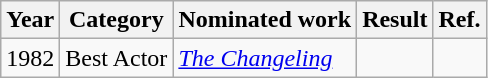<table class="wikitable">
<tr>
<th>Year</th>
<th>Category</th>
<th>Nominated work</th>
<th>Result</th>
<th>Ref.</th>
</tr>
<tr>
<td>1982</td>
<td>Best Actor</td>
<td><em><a href='#'>The Changeling</a></em></td>
<td></td>
<td align="center"></td>
</tr>
</table>
